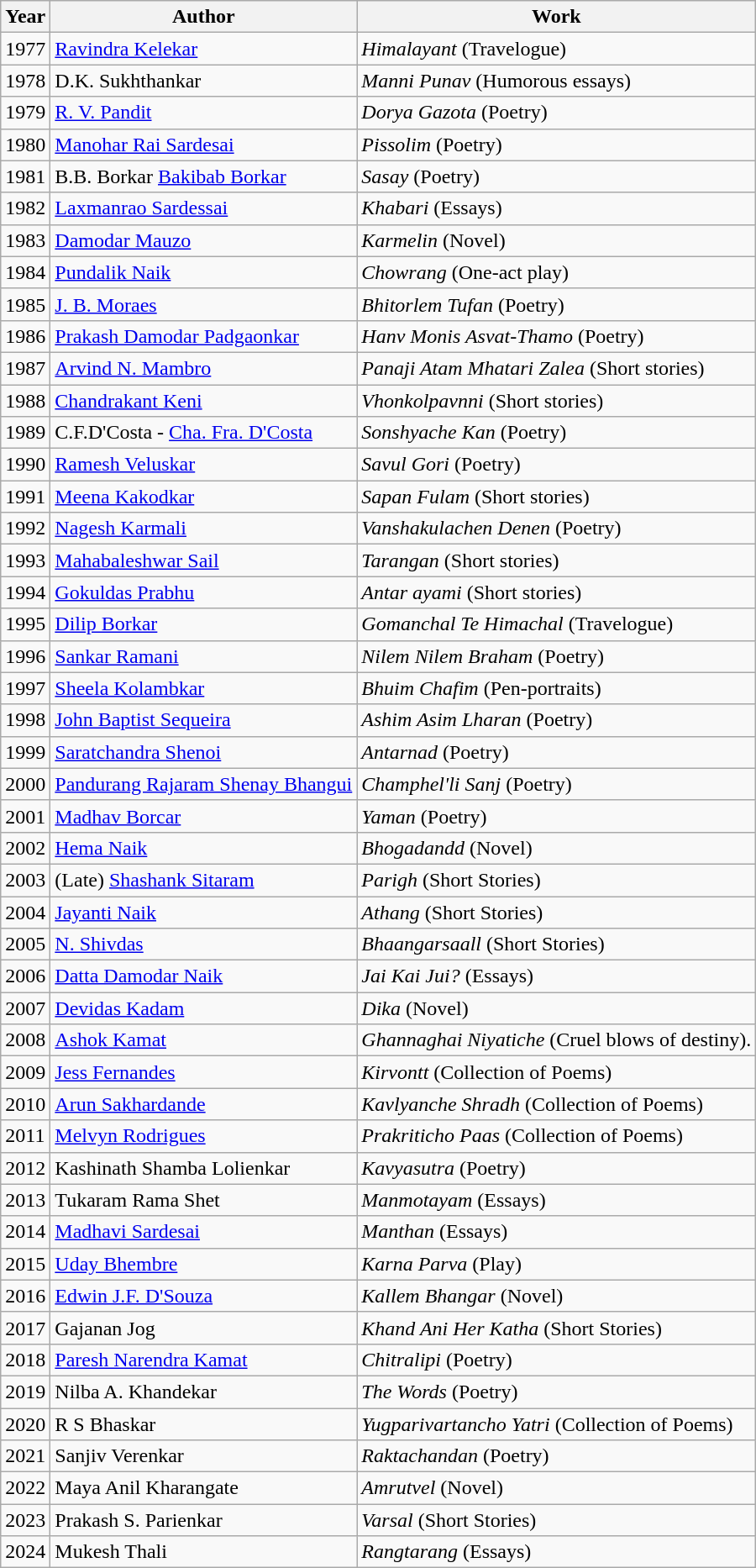<table class="wikitable">
<tr>
<th>Year</th>
<th>Author</th>
<th>Work</th>
</tr>
<tr>
<td>1977</td>
<td><a href='#'>Ravindra Kelekar</a></td>
<td><em>Himalayant</em> (Travelogue)</td>
</tr>
<tr>
<td>1978</td>
<td>D.K. Sukhthankar</td>
<td><em>Manni Punav</em> (Humorous essays)</td>
</tr>
<tr>
<td>1979</td>
<td><a href='#'>R. V. Pandit</a></td>
<td><em>Dorya Gazota</em> (Poetry)</td>
</tr>
<tr>
<td>1980</td>
<td><a href='#'>Manohar Rai Sardesai</a></td>
<td><em>Pissolim</em> (Poetry)</td>
</tr>
<tr>
<td>1981</td>
<td>B.B. Borkar <a href='#'>Bakibab Borkar</a></td>
<td><em>Sasay</em> (Poetry)</td>
</tr>
<tr>
<td>1982</td>
<td><a href='#'>Laxmanrao Sardessai</a></td>
<td><em>Khabari</em> (Essays)</td>
</tr>
<tr>
<td>1983</td>
<td><a href='#'>Damodar Mauzo</a></td>
<td><em>Karmelin</em> (Novel)</td>
</tr>
<tr>
<td>1984</td>
<td><a href='#'>Pundalik Naik</a></td>
<td><em>Chowrang</em> (One-act play)</td>
</tr>
<tr>
<td>1985</td>
<td><a href='#'>J. B. Moraes</a></td>
<td><em>Bhitorlem Tufan</em> (Poetry)</td>
</tr>
<tr>
<td>1986</td>
<td><a href='#'>Prakash Damodar Padgaonkar</a></td>
<td><em>Hanv Monis Asvat-Thamo</em> (Poetry)</td>
</tr>
<tr>
<td>1987</td>
<td><a href='#'>Arvind N. Mambro</a></td>
<td><em>Panaji Atam Mhatari Zalea</em> (Short stories)</td>
</tr>
<tr>
<td>1988</td>
<td><a href='#'>Chandrakant Keni</a></td>
<td><em>Vhonkolpavnni</em> (Short stories)</td>
</tr>
<tr>
<td>1989</td>
<td>C.F.D'Costa - <a href='#'>Cha. Fra. D'Costa</a></td>
<td><em>Sonshyache Kan</em> (Poetry)</td>
</tr>
<tr>
<td>1990</td>
<td><a href='#'>Ramesh Veluskar</a></td>
<td><em>Savul Gori</em> (Poetry)</td>
</tr>
<tr>
<td>1991</td>
<td><a href='#'>Meena Kakodkar</a></td>
<td><em>Sapan Fulam</em> (Short stories)</td>
</tr>
<tr>
<td>1992</td>
<td><a href='#'>Nagesh Karmali</a></td>
<td><em>Vanshakulachen Denen</em> (Poetry)</td>
</tr>
<tr>
<td>1993</td>
<td><a href='#'>Mahabaleshwar Sail</a></td>
<td><em>Tarangan</em> (Short stories)</td>
</tr>
<tr>
<td>1994</td>
<td><a href='#'>Gokuldas Prabhu</a></td>
<td><em>Antar ayami</em> (Short stories)</td>
</tr>
<tr>
<td>1995</td>
<td><a href='#'>Dilip Borkar</a></td>
<td><em>Gomanchal Te Himachal</em> (Travelogue)</td>
</tr>
<tr>
<td>1996</td>
<td><a href='#'>Sankar Ramani</a></td>
<td><em>Nilem Nilem Braham</em> (Poetry)</td>
</tr>
<tr>
<td>1997</td>
<td><a href='#'>Sheela Kolambkar</a></td>
<td><em>Bhuim Chafim</em> (Pen-portraits)</td>
</tr>
<tr>
<td>1998</td>
<td><a href='#'>John Baptist Sequeira</a></td>
<td><em>Ashim Asim Lharan</em> (Poetry)</td>
</tr>
<tr>
<td>1999</td>
<td><a href='#'>Saratchandra Shenoi</a></td>
<td><em>Antarnad</em> (Poetry)</td>
</tr>
<tr>
<td>2000</td>
<td><a href='#'>Pandurang Rajaram Shenay Bhangui</a></td>
<td><em>Champhel'li Sanj</em> (Poetry)</td>
</tr>
<tr>
<td>2001</td>
<td><a href='#'>Madhav Borcar</a></td>
<td><em>Yaman</em> (Poetry)</td>
</tr>
<tr>
<td>2002</td>
<td><a href='#'>Hema Naik</a></td>
<td><em>Bhogadandd</em> (Novel)</td>
</tr>
<tr>
<td>2003</td>
<td>(Late) <a href='#'>Shashank Sitaram</a></td>
<td><em>Parigh</em> (Short Stories)</td>
</tr>
<tr>
<td>2004</td>
<td><a href='#'>Jayanti Naik</a></td>
<td><em>Athang</em> (Short Stories)</td>
</tr>
<tr>
<td>2005</td>
<td><a href='#'>N. Shivdas</a></td>
<td><em>Bhaangarsaall</em> (Short Stories)</td>
</tr>
<tr>
<td>2006</td>
<td><a href='#'>Datta Damodar Naik</a></td>
<td><em>Jai Kai Jui?</em> (Essays)</td>
</tr>
<tr>
<td>2007</td>
<td><a href='#'>Devidas Kadam</a></td>
<td><em>Dika</em> (Novel)</td>
</tr>
<tr>
<td>2008</td>
<td><a href='#'>Ashok Kamat</a></td>
<td><em>Ghannaghai Niyatiche</em> (Cruel blows of destiny).</td>
</tr>
<tr>
<td>2009</td>
<td><a href='#'>Jess Fernandes</a></td>
<td><em>Kirvontt</em> (Collection of Poems)</td>
</tr>
<tr>
<td>2010</td>
<td><a href='#'>Arun Sakhardande</a></td>
<td><em>Kavlyanche Shradh</em> (Collection of Poems)</td>
</tr>
<tr>
<td>2011</td>
<td><a href='#'>Melvyn Rodrigues</a></td>
<td><em>Prakriticho Paas</em> (Collection of Poems)</td>
</tr>
<tr>
<td>2012</td>
<td>Kashinath Shamba Lolienkar</td>
<td><em>Kavyasutra</em> (Poetry)</td>
</tr>
<tr>
<td>2013</td>
<td>Tukaram Rama Shet</td>
<td><em>Manmotayam</em> (Essays)</td>
</tr>
<tr>
<td>2014</td>
<td><a href='#'>Madhavi Sardesai</a></td>
<td><em>Manthan</em> (Essays)</td>
</tr>
<tr>
<td>2015</td>
<td><a href='#'>Uday Bhembre</a></td>
<td><em>Karna Parva</em> (Play)</td>
</tr>
<tr>
<td>2016</td>
<td><a href='#'>Edwin J.F. D'Souza</a></td>
<td><em>Kallem Bhangar</em> (Novel)</td>
</tr>
<tr>
<td>2017</td>
<td>Gajanan Jog</td>
<td><em>Khand Ani Her Katha</em> (Short Stories)</td>
</tr>
<tr>
<td>2018</td>
<td><a href='#'>Paresh Narendra Kamat</a></td>
<td><em>Chitralipi</em> (Poetry)</td>
</tr>
<tr>
<td>2019</td>
<td>Nilba A. Khandekar</td>
<td><em>The Words</em> (Poetry)</td>
</tr>
<tr>
<td>2020</td>
<td>R S Bhaskar</td>
<td><em>Yugparivartancho Yatri</em> (Collection of Poems)</td>
</tr>
<tr>
<td>2021</td>
<td>Sanjiv Verenkar</td>
<td><em>Raktachandan</em> (Poetry)</td>
</tr>
<tr>
<td>2022</td>
<td>Maya Anil Kharangate</td>
<td><em>Amrutvel</em> (Novel)</td>
</tr>
<tr>
<td>2023</td>
<td>Prakash S. Parienkar</td>
<td><em>Varsal</em> (Short Stories)</td>
</tr>
<tr>
<td>2024</td>
<td>Mukesh Thali</td>
<td><em>Rangtarang</em> (Essays)</td>
</tr>
</table>
